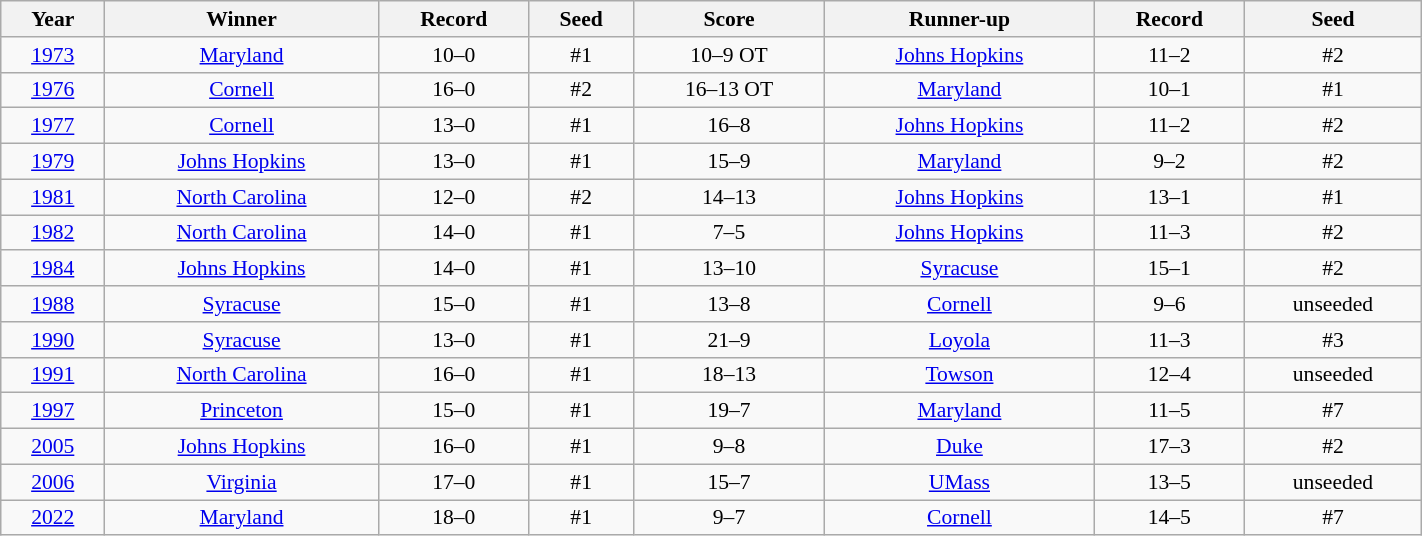<table class="wikitable sortable" style="font-size:90%; width: 75%; text-align: center;">
<tr>
<th>Year</th>
<th>Winner</th>
<th>Record</th>
<th>Seed</th>
<th>Score</th>
<th>Runner-up</th>
<th>Record</th>
<th>Seed</th>
</tr>
<tr>
<td><a href='#'>1973</a></td>
<td><a href='#'>Maryland</a></td>
<td>10–0</td>
<td>#1</td>
<td>10–9 OT</td>
<td><a href='#'>Johns Hopkins</a></td>
<td>11–2</td>
<td>#2</td>
</tr>
<tr>
<td><a href='#'>1976</a></td>
<td><a href='#'>Cornell</a></td>
<td>16–0</td>
<td>#2</td>
<td>16–13 OT</td>
<td><a href='#'>Maryland</a></td>
<td>10–1</td>
<td>#1</td>
</tr>
<tr>
<td><a href='#'>1977</a></td>
<td><a href='#'>Cornell</a></td>
<td>13–0</td>
<td>#1</td>
<td>16–8</td>
<td><a href='#'>Johns Hopkins</a></td>
<td>11–2</td>
<td>#2</td>
</tr>
<tr>
<td><a href='#'>1979</a></td>
<td><a href='#'>Johns Hopkins</a></td>
<td>13–0</td>
<td>#1</td>
<td>15–9</td>
<td><a href='#'>Maryland</a></td>
<td>9–2</td>
<td>#2</td>
</tr>
<tr>
<td><a href='#'>1981</a></td>
<td><a href='#'>North Carolina</a></td>
<td>12–0</td>
<td>#2</td>
<td>14–13</td>
<td><a href='#'>Johns Hopkins</a></td>
<td>13–1</td>
<td>#1</td>
</tr>
<tr>
<td><a href='#'>1982</a></td>
<td><a href='#'>North Carolina</a></td>
<td>14–0</td>
<td>#1</td>
<td>7–5</td>
<td><a href='#'>Johns Hopkins</a></td>
<td>11–3</td>
<td>#2</td>
</tr>
<tr>
<td><a href='#'>1984</a></td>
<td><a href='#'>Johns Hopkins</a></td>
<td>14–0</td>
<td>#1</td>
<td>13–10</td>
<td><a href='#'>Syracuse</a></td>
<td>15–1</td>
<td>#2</td>
</tr>
<tr>
<td><a href='#'>1988</a></td>
<td><a href='#'>Syracuse</a></td>
<td>15–0</td>
<td>#1</td>
<td>13–8</td>
<td><a href='#'>Cornell</a></td>
<td>9–6</td>
<td>unseeded</td>
</tr>
<tr>
<td><a href='#'>1990</a> </td>
<td><a href='#'>Syracuse</a></td>
<td>13–0</td>
<td>#1</td>
<td>21–9</td>
<td><a href='#'>Loyola</a></td>
<td>11–3</td>
<td>#3</td>
</tr>
<tr>
<td><a href='#'>1991</a></td>
<td><a href='#'>North Carolina</a></td>
<td>16–0</td>
<td>#1</td>
<td>18–13</td>
<td><a href='#'>Towson</a></td>
<td>12–4</td>
<td>unseeded</td>
</tr>
<tr>
<td><a href='#'>1997</a></td>
<td><a href='#'>Princeton</a></td>
<td>15–0</td>
<td>#1</td>
<td>19–7</td>
<td><a href='#'>Maryland</a></td>
<td>11–5</td>
<td>#7</td>
</tr>
<tr>
<td><a href='#'>2005</a></td>
<td><a href='#'>Johns Hopkins</a></td>
<td>16–0</td>
<td>#1</td>
<td>9–8</td>
<td><a href='#'>Duke</a></td>
<td>17–3</td>
<td>#2</td>
</tr>
<tr>
<td><a href='#'>2006</a></td>
<td><a href='#'>Virginia</a></td>
<td>17–0</td>
<td>#1</td>
<td>15–7</td>
<td><a href='#'>UMass</a></td>
<td>13–5</td>
<td>unseeded</td>
</tr>
<tr>
<td><a href='#'>2022</a></td>
<td><a href='#'>Maryland</a></td>
<td>18–0</td>
<td>#1</td>
<td>9–7</td>
<td><a href='#'>Cornell</a></td>
<td>14–5</td>
<td>#7</td>
</tr>
</table>
